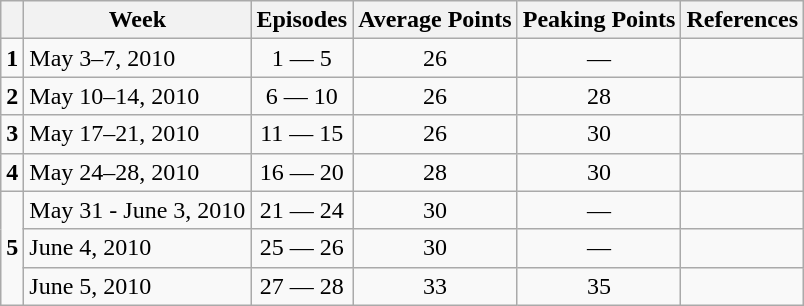<table class="wikitable" style="text-align:center;">
<tr>
<th></th>
<th>Week</th>
<th>Episodes</th>
<th>Average Points</th>
<th>Peaking Points</th>
<th>References</th>
</tr>
<tr>
<td><strong>1</strong></td>
<td style="text-align:left;">May 3–7, 2010</td>
<td>1 — 5</td>
<td>26</td>
<td>—</td>
<td></td>
</tr>
<tr>
<td><strong>2</strong></td>
<td style="text-align:left;">May 10–14, 2010</td>
<td>6 — 10</td>
<td>26</td>
<td>28</td>
<td></td>
</tr>
<tr>
<td><strong>3</strong></td>
<td style="text-align:left;">May 17–21, 2010</td>
<td>11 — 15</td>
<td>26</td>
<td>30</td>
<td></td>
</tr>
<tr>
<td><strong>4</strong></td>
<td style="text-align:left;">May 24–28, 2010</td>
<td>16 — 20</td>
<td>28</td>
<td>30</td>
<td></td>
</tr>
<tr>
<td rowspan=3><strong>5</strong></td>
<td style="text-align:left;">May 31 - June 3, 2010</td>
<td>21 — 24</td>
<td>30</td>
<td>—</td>
<td></td>
</tr>
<tr>
<td style="text-align:left;">June 4, 2010</td>
<td>25 — 26</td>
<td>30</td>
<td>—</td>
<td></td>
</tr>
<tr>
<td style="text-align:left;">June 5, 2010</td>
<td>27 — 28</td>
<td>33</td>
<td>35</td>
<td></td>
</tr>
</table>
